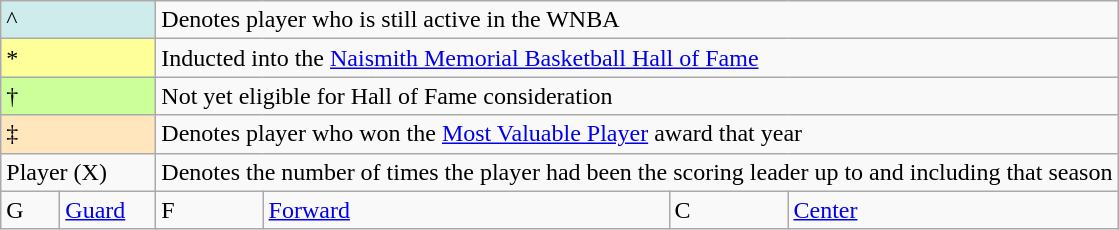<table class="wikitable">
<tr>
<td style="background-color:#CFECEC; width:6em" colspan=2>^</td>
<td colspan=5>Denotes player who is still active in the WNBA</td>
</tr>
<tr>
<td style="background-color:#FFFF99; width:6em" colspan=2>*</td>
<td colspan=5>Inducted into the <a href='#'>Naismith Memorial Basketball Hall of Fame</a></td>
</tr>
<tr>
<td style="background:#CCFF99; width:6em" colspan=2>†</td>
<td colspan=5>Not yet eligible for Hall of Fame consideration</td>
</tr>
<tr>
<td style="background-color:#FFE6BD; border:1px solid #aaaaaa; width:6em" colspan=2>‡</td>
<td colspan=5>Denotes player who won the <a href='#'>Most Valuable Player</a> award that year</td>
</tr>
<tr>
<td colspan=2>Player (X)</td>
<td colspan=5>Denotes the number of times the player had been the scoring leader up to and including that season</td>
</tr>
<tr>
<td style="width:2em">G</td>
<td colspan=2><a href='#'>Guard</a></td>
<td>F</td>
<td><a href='#'>Forward</a></td>
<td>C</td>
<td><a href='#'>Center</a></td>
</tr>
</table>
